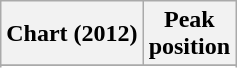<table class="wikitable plainrowheaders sortable" style="text-align:left;">
<tr>
<th scope="col">Chart (2012)</th>
<th scope="col">Peak<br>position</th>
</tr>
<tr>
</tr>
<tr>
</tr>
</table>
